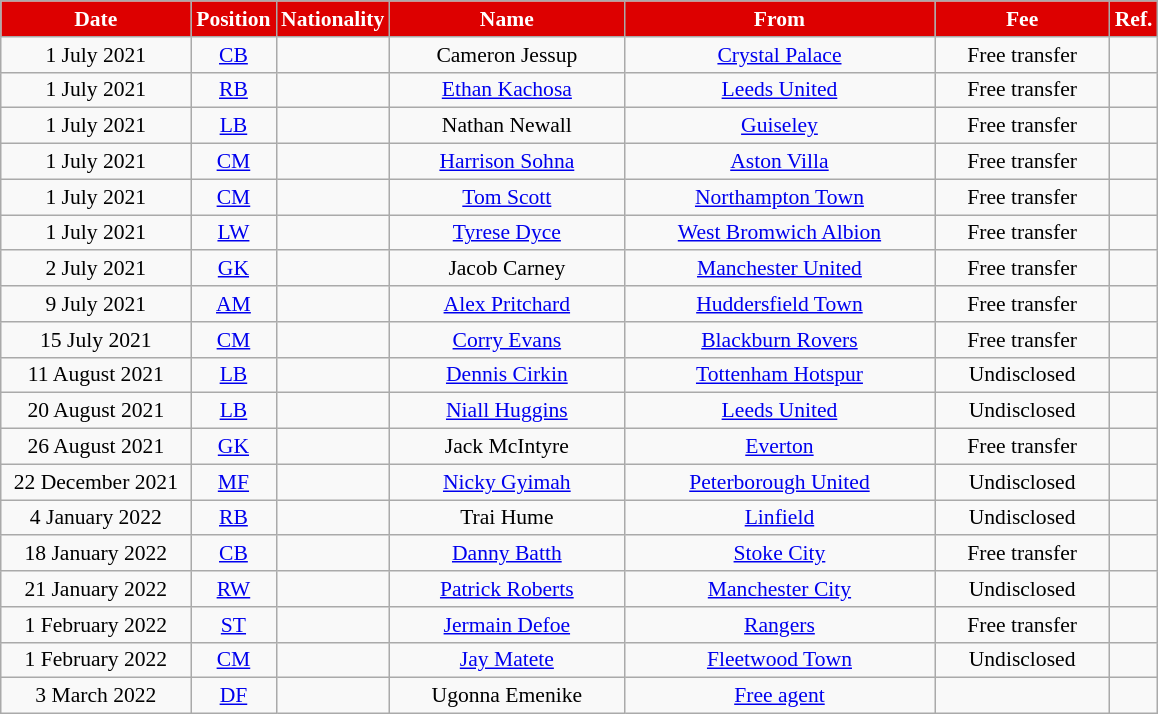<table class="wikitable"  style="text-align:center; font-size:90%; ">
<tr>
<th style="color:#fff; background:#d00; width:120px;">Date</th>
<th style="color:#fff; background:#d00; width:50px;">Position</th>
<th style="color:#fff; background:#d00; width:50px;">Nationality</th>
<th style="color:#fff; background:#d00; width:150px;">Name</th>
<th style="color:#fff; background:#d00; width:200px;">From</th>
<th style="color:#fff; background:#d00; width:110px;">Fee</th>
<th style="color:#fff; background:#d00; width:25px;">Ref.</th>
</tr>
<tr>
<td>1 July 2021</td>
<td><a href='#'>CB</a></td>
<td></td>
<td>Cameron Jessup</td>
<td> <a href='#'>Crystal Palace</a></td>
<td>Free transfer</td>
<td></td>
</tr>
<tr>
<td>1 July 2021</td>
<td><a href='#'>RB</a></td>
<td></td>
<td><a href='#'>Ethan Kachosa</a></td>
<td> <a href='#'>Leeds United</a></td>
<td>Free transfer</td>
<td></td>
</tr>
<tr>
<td>1 July 2021</td>
<td><a href='#'>LB</a></td>
<td></td>
<td>Nathan Newall</td>
<td> <a href='#'>Guiseley</a></td>
<td>Free transfer</td>
<td></td>
</tr>
<tr>
<td>1 July 2021</td>
<td><a href='#'>CM</a></td>
<td></td>
<td><a href='#'>Harrison Sohna</a></td>
<td> <a href='#'>Aston Villa</a></td>
<td>Free transfer</td>
<td></td>
</tr>
<tr>
<td>1 July 2021</td>
<td><a href='#'>CM</a></td>
<td></td>
<td><a href='#'>Tom Scott</a></td>
<td> <a href='#'>Northampton Town</a></td>
<td>Free transfer</td>
<td></td>
</tr>
<tr>
<td>1 July 2021</td>
<td><a href='#'>LW</a></td>
<td></td>
<td><a href='#'>Tyrese Dyce</a></td>
<td> <a href='#'>West Bromwich Albion</a></td>
<td>Free transfer</td>
<td></td>
</tr>
<tr>
<td>2 July 2021</td>
<td><a href='#'>GK</a></td>
<td></td>
<td>Jacob Carney</td>
<td> <a href='#'>Manchester United</a></td>
<td>Free transfer</td>
<td></td>
</tr>
<tr>
<td>9 July 2021</td>
<td><a href='#'>AM</a></td>
<td></td>
<td><a href='#'>Alex Pritchard</a></td>
<td> <a href='#'>Huddersfield Town</a></td>
<td>Free transfer</td>
<td></td>
</tr>
<tr>
<td>15 July 2021</td>
<td><a href='#'>CM</a></td>
<td></td>
<td><a href='#'>Corry Evans</a></td>
<td> <a href='#'>Blackburn Rovers</a></td>
<td>Free transfer</td>
<td></td>
</tr>
<tr>
<td>11 August 2021</td>
<td><a href='#'>LB</a></td>
<td></td>
<td><a href='#'>Dennis Cirkin</a></td>
<td> <a href='#'>Tottenham Hotspur</a></td>
<td>Undisclosed</td>
<td></td>
</tr>
<tr>
<td>20 August 2021</td>
<td><a href='#'>LB</a></td>
<td></td>
<td><a href='#'>Niall Huggins</a></td>
<td> <a href='#'>Leeds United</a></td>
<td>Undisclosed</td>
<td></td>
</tr>
<tr>
<td>26 August 2021</td>
<td><a href='#'>GK</a></td>
<td></td>
<td>Jack McIntyre</td>
<td> <a href='#'>Everton</a></td>
<td>Free transfer</td>
<td></td>
</tr>
<tr>
<td>22 December 2021</td>
<td><a href='#'>MF</a></td>
<td></td>
<td><a href='#'>Nicky Gyimah</a></td>
<td> <a href='#'>Peterborough United</a></td>
<td>Undisclosed</td>
<td></td>
</tr>
<tr>
<td>4 January 2022</td>
<td><a href='#'>RB</a></td>
<td></td>
<td>Trai Hume</td>
<td> <a href='#'>Linfield</a></td>
<td>Undisclosed</td>
<td></td>
</tr>
<tr>
<td>18 January 2022</td>
<td><a href='#'>CB</a></td>
<td></td>
<td><a href='#'>Danny Batth</a></td>
<td> <a href='#'>Stoke City</a></td>
<td>Free transfer</td>
<td></td>
</tr>
<tr>
<td>21 January 2022</td>
<td><a href='#'>RW</a></td>
<td></td>
<td><a href='#'>Patrick Roberts</a></td>
<td> <a href='#'>Manchester City</a></td>
<td>Undisclosed</td>
<td></td>
</tr>
<tr>
<td>1 February 2022</td>
<td><a href='#'>ST</a></td>
<td></td>
<td><a href='#'>Jermain Defoe</a></td>
<td> <a href='#'>Rangers</a></td>
<td>Free transfer</td>
<td></td>
</tr>
<tr>
<td>1 February 2022</td>
<td><a href='#'>CM</a></td>
<td></td>
<td><a href='#'>Jay Matete</a></td>
<td> <a href='#'>Fleetwood Town</a></td>
<td>Undisclosed</td>
<td></td>
</tr>
<tr>
<td>3 March 2022</td>
<td><a href='#'>DF</a></td>
<td></td>
<td>Ugonna Emenike</td>
<td> <a href='#'>Free agent</a></td>
<td></td>
<td></td>
</tr>
</table>
